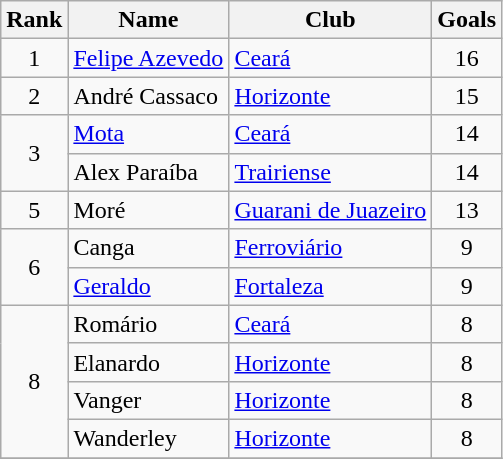<table class="wikitable">
<tr>
<th>Rank</th>
<th>Name</th>
<th>Club</th>
<th>Goals</th>
</tr>
<tr>
<td style="text-align:center;" rowspan=1>1</td>
<td> <a href='#'>Felipe Azevedo</a></td>
<td><a href='#'>Ceará</a></td>
<td align=center>16</td>
</tr>
<tr>
<td style="text-align:center;" rowspan=1>2</td>
<td> André Cassaco</td>
<td><a href='#'>Horizonte</a></td>
<td align=center>15</td>
</tr>
<tr>
<td style="text-align:center;" rowspan=2>3</td>
<td> <a href='#'>Mota</a></td>
<td><a href='#'>Ceará</a></td>
<td align=center>14</td>
</tr>
<tr>
<td> Alex Paraíba</td>
<td><a href='#'>Trairiense</a></td>
<td align=center>14</td>
</tr>
<tr>
<td style="text-align:center;" rowspan=1>5</td>
<td> Moré</td>
<td><a href='#'>Guarani de Juazeiro</a></td>
<td align=center>13</td>
</tr>
<tr>
<td style="text-align:center;" rowspan=2>6</td>
<td> Canga</td>
<td><a href='#'>Ferroviário</a></td>
<td align=center>9</td>
</tr>
<tr>
<td> <a href='#'>Geraldo</a></td>
<td><a href='#'>Fortaleza</a></td>
<td align=center>9</td>
</tr>
<tr>
<td style="text-align:center;" rowspan=4>8</td>
<td> Romário</td>
<td><a href='#'>Ceará</a></td>
<td align=center>8</td>
</tr>
<tr>
<td> Elanardo</td>
<td><a href='#'>Horizonte</a></td>
<td align=center>8</td>
</tr>
<tr>
<td> Vanger</td>
<td><a href='#'>Horizonte</a></td>
<td align=center>8</td>
</tr>
<tr>
<td> Wanderley</td>
<td><a href='#'>Horizonte</a></td>
<td align=center>8</td>
</tr>
<tr>
</tr>
</table>
